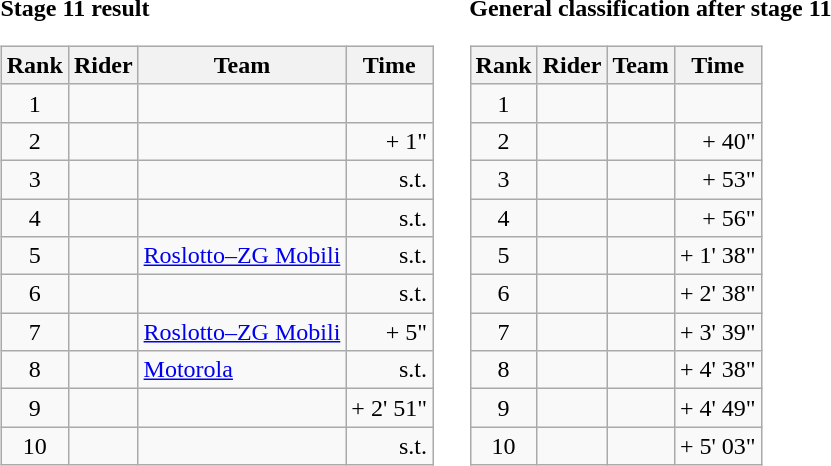<table>
<tr>
<td><strong>Stage 11 result</strong><br><table class="wikitable">
<tr>
<th scope="col">Rank</th>
<th scope="col">Rider</th>
<th scope="col">Team</th>
<th scope="col">Time</th>
</tr>
<tr>
<td style="text-align:center;">1</td>
<td></td>
<td></td>
<td style="text-align:right;"></td>
</tr>
<tr>
<td style="text-align:center;">2</td>
<td></td>
<td></td>
<td style="text-align:right;">+ 1"</td>
</tr>
<tr>
<td style="text-align:center;">3</td>
<td></td>
<td></td>
<td style="text-align:right;">s.t.</td>
</tr>
<tr>
<td style="text-align:center;">4</td>
<td></td>
<td></td>
<td style="text-align:right;">s.t.</td>
</tr>
<tr>
<td style="text-align:center;">5</td>
<td></td>
<td><a href='#'>Roslotto–ZG Mobili</a></td>
<td style="text-align:right;">s.t.</td>
</tr>
<tr>
<td style="text-align:center;">6</td>
<td></td>
<td></td>
<td style="text-align:right;">s.t.</td>
</tr>
<tr>
<td style="text-align:center;">7</td>
<td></td>
<td><a href='#'>Roslotto–ZG Mobili</a></td>
<td style="text-align:right;">+ 5"</td>
</tr>
<tr>
<td style="text-align:center;">8</td>
<td></td>
<td><a href='#'>Motorola</a></td>
<td style="text-align:right;">s.t.</td>
</tr>
<tr>
<td style="text-align:center;">9</td>
<td></td>
<td></td>
<td style="text-align:right;">+ 2' 51"</td>
</tr>
<tr>
<td style="text-align:center;">10</td>
<td></td>
<td></td>
<td style="text-align:right;">s.t.</td>
</tr>
</table>
</td>
<td></td>
<td><strong>General classification after stage 11</strong><br><table class="wikitable">
<tr>
<th scope="col">Rank</th>
<th scope="col">Rider</th>
<th scope="col">Team</th>
<th scope="col">Time</th>
</tr>
<tr>
<td style="text-align:center;">1</td>
<td> </td>
<td></td>
<td style="text-align:right;"></td>
</tr>
<tr>
<td style="text-align:center;">2</td>
<td></td>
<td></td>
<td style="text-align:right;">+ 40"</td>
</tr>
<tr>
<td style="text-align:center;">3</td>
<td></td>
<td></td>
<td style="text-align:right;">+ 53"</td>
</tr>
<tr>
<td style="text-align:center;">4</td>
<td></td>
<td></td>
<td style="text-align:right;">+ 56"</td>
</tr>
<tr>
<td style="text-align:center;">5</td>
<td></td>
<td></td>
<td style="text-align:right;">+ 1' 38"</td>
</tr>
<tr>
<td style="text-align:center;">6</td>
<td></td>
<td></td>
<td style="text-align:right;">+ 2' 38"</td>
</tr>
<tr>
<td style="text-align:center;">7</td>
<td></td>
<td></td>
<td style="text-align:right;">+ 3' 39"</td>
</tr>
<tr>
<td style="text-align:center;">8</td>
<td></td>
<td></td>
<td style="text-align:right;">+ 4' 38"</td>
</tr>
<tr>
<td style="text-align:center;">9</td>
<td></td>
<td></td>
<td style="text-align:right;">+ 4' 49"</td>
</tr>
<tr>
<td style="text-align:center;">10</td>
<td></td>
<td></td>
<td style="text-align:right;">+ 5' 03"</td>
</tr>
</table>
</td>
</tr>
</table>
